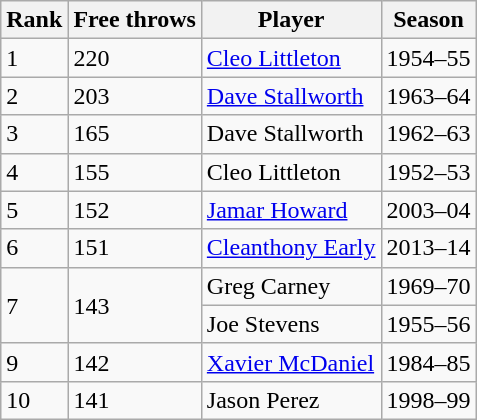<table class="wikitable">
<tr>
<th>Rank</th>
<th>Free throws</th>
<th>Player</th>
<th>Season</th>
</tr>
<tr>
<td>1</td>
<td>220</td>
<td><a href='#'>Cleo Littleton</a></td>
<td>1954–55</td>
</tr>
<tr>
<td>2</td>
<td>203</td>
<td><a href='#'>Dave Stallworth</a></td>
<td>1963–64</td>
</tr>
<tr>
<td>3</td>
<td>165</td>
<td>Dave Stallworth</td>
<td>1962–63</td>
</tr>
<tr>
<td>4</td>
<td>155</td>
<td>Cleo Littleton</td>
<td>1952–53</td>
</tr>
<tr>
<td>5</td>
<td>152</td>
<td><a href='#'>Jamar Howard</a></td>
<td>2003–04</td>
</tr>
<tr>
<td>6</td>
<td>151</td>
<td><a href='#'>Cleanthony Early</a></td>
<td>2013–14</td>
</tr>
<tr>
<td rowspan=2>7</td>
<td rowspan=2>143</td>
<td>Greg Carney</td>
<td>1969–70</td>
</tr>
<tr>
<td>Joe Stevens</td>
<td>1955–56</td>
</tr>
<tr>
<td>9</td>
<td>142</td>
<td><a href='#'>Xavier McDaniel</a></td>
<td>1984–85</td>
</tr>
<tr>
<td>10</td>
<td>141</td>
<td>Jason Perez</td>
<td>1998–99</td>
</tr>
</table>
